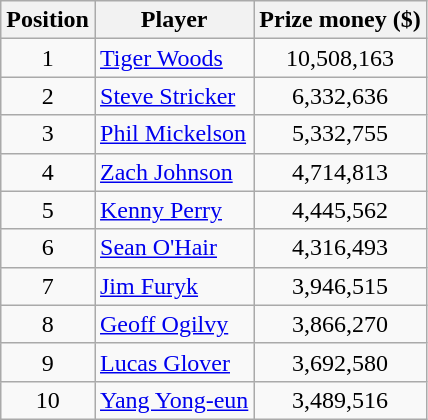<table class="wikitable">
<tr>
<th>Position</th>
<th>Player</th>
<th>Prize money ($)</th>
</tr>
<tr>
<td align=center>1</td>
<td> <a href='#'>Tiger Woods</a></td>
<td align=center>10,508,163</td>
</tr>
<tr>
<td align=center>2</td>
<td> <a href='#'>Steve Stricker</a></td>
<td align=center>6,332,636</td>
</tr>
<tr>
<td align=center>3</td>
<td> <a href='#'>Phil Mickelson</a></td>
<td align=center>5,332,755</td>
</tr>
<tr>
<td align=center>4</td>
<td> <a href='#'>Zach Johnson</a></td>
<td align=center>4,714,813</td>
</tr>
<tr>
<td align=center>5</td>
<td> <a href='#'>Kenny Perry</a></td>
<td align=center>4,445,562</td>
</tr>
<tr>
<td align=center>6</td>
<td> <a href='#'>Sean O'Hair</a></td>
<td align=center>4,316,493</td>
</tr>
<tr>
<td align=center>7</td>
<td> <a href='#'>Jim Furyk</a></td>
<td align=center>3,946,515</td>
</tr>
<tr>
<td align=center>8</td>
<td> <a href='#'>Geoff Ogilvy</a></td>
<td align=center>3,866,270</td>
</tr>
<tr>
<td align=center>9</td>
<td> <a href='#'>Lucas Glover</a></td>
<td align=center>3,692,580</td>
</tr>
<tr>
<td align=center>10</td>
<td> <a href='#'>Yang Yong-eun</a></td>
<td align=center>3,489,516</td>
</tr>
</table>
